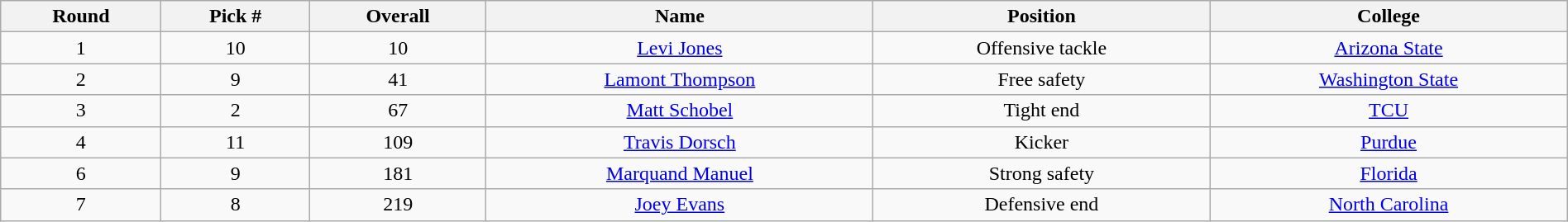<table class="wikitable sortable sortable" style="width: 100%; text-align:center">
<tr>
<th>Round</th>
<th>Pick #</th>
<th>Overall</th>
<th>Name</th>
<th>Position</th>
<th>College</th>
</tr>
<tr>
<td>1</td>
<td>10</td>
<td>10</td>
<td><a href='#'>Levi Jones</a></td>
<td>Offensive tackle</td>
<td><a href='#'>Arizona State</a></td>
</tr>
<tr>
<td>2</td>
<td>9</td>
<td>41</td>
<td><a href='#'>Lamont Thompson</a></td>
<td>Free safety</td>
<td><a href='#'>Washington State</a></td>
</tr>
<tr>
<td>3</td>
<td>2</td>
<td>67</td>
<td><a href='#'>Matt Schobel</a></td>
<td>Tight end</td>
<td><a href='#'>TCU</a></td>
</tr>
<tr>
<td>4</td>
<td>11</td>
<td>109</td>
<td><a href='#'>Travis Dorsch</a></td>
<td>Kicker</td>
<td><a href='#'>Purdue</a></td>
</tr>
<tr>
<td>6</td>
<td>9</td>
<td>181</td>
<td><a href='#'>Marquand Manuel</a></td>
<td>Strong safety</td>
<td><a href='#'>Florida</a></td>
</tr>
<tr>
<td>7</td>
<td>8</td>
<td>219</td>
<td><a href='#'>Joey Evans</a></td>
<td>Defensive end</td>
<td><a href='#'>North Carolina</a></td>
</tr>
</table>
